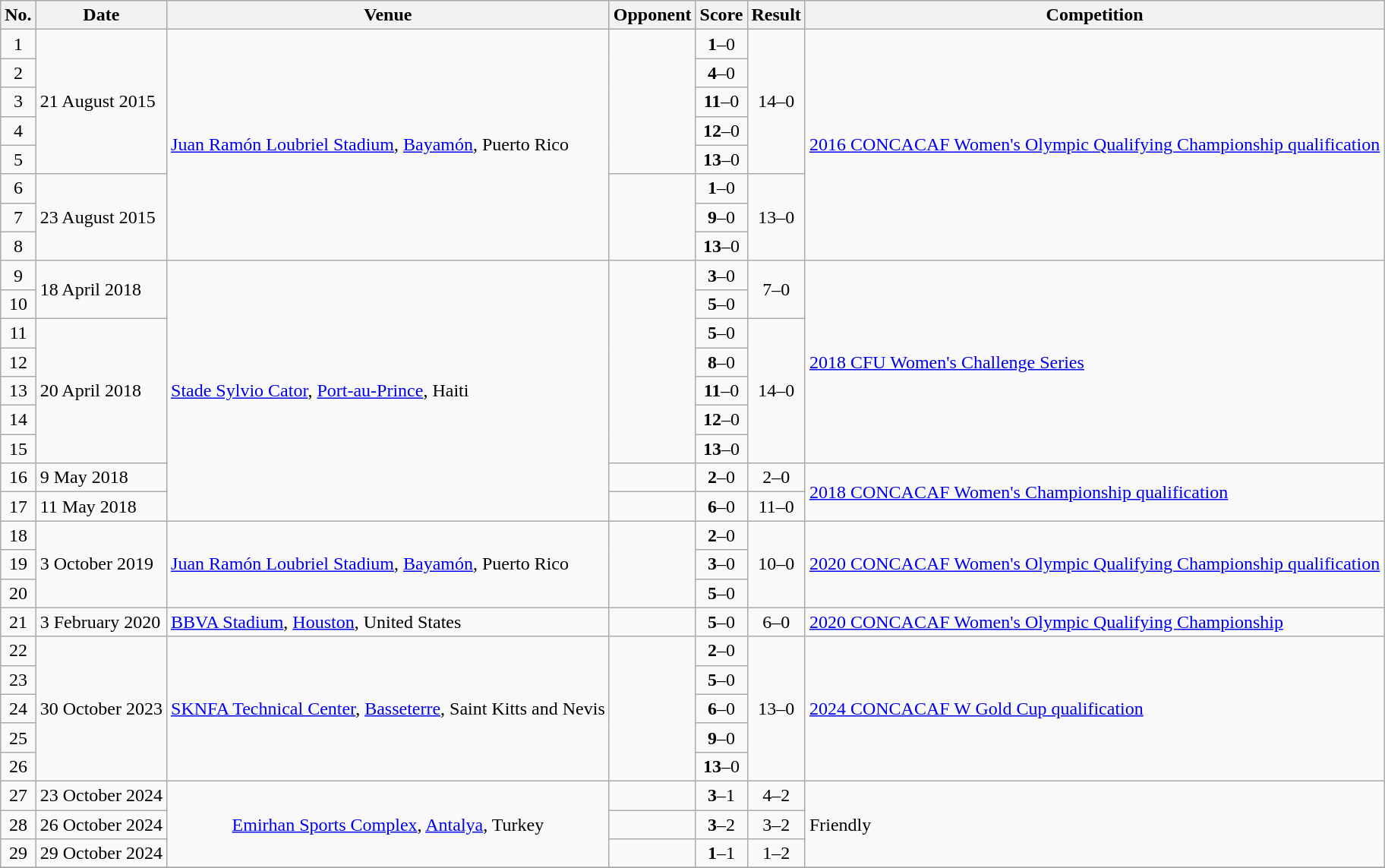<table class="wikitable" style="text-align:center;">
<tr>
<th>No.</th>
<th>Date</th>
<th>Venue</th>
<th>Opponent</th>
<th>Score</th>
<th>Result</th>
<th>Competition</th>
</tr>
<tr>
<td>1</td>
<td rowspan=5 style="text-align:left;">21 August 2015</td>
<td rowspan=8 style="text-align:left;"><a href='#'>Juan Ramón Loubriel Stadium</a>, <a href='#'>Bayamón</a>, Puerto Rico</td>
<td rowspan=5 style="text-align:left;"></td>
<td><strong>1</strong>–0</td>
<td rowspan=5>14–0</td>
<td rowspan=8 style="text-align:left;"><a href='#'>2016 CONCACAF Women's Olympic Qualifying Championship qualification</a></td>
</tr>
<tr>
<td>2</td>
<td><strong>4</strong>–0</td>
</tr>
<tr>
<td>3</td>
<td><strong>11</strong>–0</td>
</tr>
<tr>
<td>4</td>
<td><strong>12</strong>–0</td>
</tr>
<tr>
<td>5</td>
<td><strong>13</strong>–0</td>
</tr>
<tr>
<td>6</td>
<td rowspan=3 style="text-align:left;">23 August 2015</td>
<td rowspan=3 style="text-align:left;"></td>
<td><strong>1</strong>–0</td>
<td rowspan=3>13–0</td>
</tr>
<tr>
<td>7</td>
<td><strong>9</strong>–0</td>
</tr>
<tr>
<td>8</td>
<td><strong>13</strong>–0</td>
</tr>
<tr>
<td>9</td>
<td rowspan=2 style="text-align:left;">18 April 2018</td>
<td rowspan=9 style="text-align:left;"><a href='#'>Stade Sylvio Cator</a>, <a href='#'>Port-au-Prince</a>, Haiti</td>
<td rowspan=7 style="text-align:left;"></td>
<td><strong>3</strong>–0</td>
<td rowspan=2>7–0</td>
<td rowspan=7 style="text-align:left;"><a href='#'>2018 CFU Women's Challenge Series</a></td>
</tr>
<tr>
<td>10</td>
<td><strong>5</strong>–0</td>
</tr>
<tr>
<td>11</td>
<td rowspan=5 style="text-align:left;">20 April 2018</td>
<td><strong>5</strong>–0</td>
<td rowspan=5>14–0</td>
</tr>
<tr>
<td>12</td>
<td><strong>8</strong>–0</td>
</tr>
<tr>
<td>13</td>
<td><strong>11</strong>–0</td>
</tr>
<tr>
<td>14</td>
<td><strong>12</strong>–0</td>
</tr>
<tr>
<td>15</td>
<td><strong>13</strong>–0</td>
</tr>
<tr>
<td>16</td>
<td style="text-align:left;">9 May 2018</td>
<td style="text-align:left;"></td>
<td><strong>2</strong>–0</td>
<td>2–0</td>
<td rowspan=2 style="text-align:left;"><a href='#'>2018 CONCACAF Women's Championship qualification</a></td>
</tr>
<tr>
<td>17</td>
<td style="text-align:left;">11 May 2018</td>
<td style="text-align:left;"></td>
<td><strong>6</strong>–0</td>
<td>11–0</td>
</tr>
<tr>
<td>18</td>
<td rowspan=3 style="text-align:left;">3 October 2019</td>
<td rowspan=3 style="text-align:left;"><a href='#'>Juan Ramón Loubriel Stadium</a>, <a href='#'>Bayamón</a>, Puerto Rico</td>
<td rowspan=3 style="text-align:left;"></td>
<td><strong>2</strong>–0</td>
<td rowspan=3>10–0</td>
<td rowspan=3 style="text-align:left;"><a href='#'>2020 CONCACAF Women's Olympic Qualifying Championship qualification</a></td>
</tr>
<tr>
<td>19</td>
<td><strong>3</strong>–0</td>
</tr>
<tr>
<td>20</td>
<td><strong>5</strong>–0</td>
</tr>
<tr>
<td>21</td>
<td style="text-align:left;">3 February 2020</td>
<td style="text-align:left;"><a href='#'>BBVA Stadium</a>, <a href='#'>Houston</a>, United States</td>
<td style="text-align:left;"></td>
<td><strong>5</strong>–0</td>
<td>6–0</td>
<td style="text-align:left;"><a href='#'>2020 CONCACAF Women's Olympic Qualifying Championship</a></td>
</tr>
<tr>
<td>22</td>
<td rowspan=5>30 October 2023</td>
<td rowspan=5><a href='#'>SKNFA Technical Center</a>, <a href='#'>Basseterre</a>, Saint Kitts and  Nevis</td>
<td rowspan=5></td>
<td><strong>2</strong>–0</td>
<td rowspan=5>13–0</td>
<td rowspan=5 style="text-align:left;"><a href='#'>2024 CONCACAF W Gold Cup qualification</a></td>
</tr>
<tr>
<td>23</td>
<td><strong>5</strong>–0</td>
</tr>
<tr>
<td>24</td>
<td><strong>6</strong>–0</td>
</tr>
<tr>
<td>25</td>
<td><strong>9</strong>–0</td>
</tr>
<tr>
<td>26</td>
<td><strong>13</strong>–0</td>
</tr>
<tr>
<td>27</td>
<td>23 October 2024</td>
<td rowspan=3><a href='#'>Emirhan Sports Complex</a>, <a href='#'>Antalya</a>, Turkey</td>
<td></td>
<td><strong>3</strong>–1</td>
<td>4–2</td>
<td rowspan=3 style="text-align:left;">Friendly</td>
</tr>
<tr>
<td>28</td>
<td>26 October 2024</td>
<td></td>
<td><strong>3</strong>–2</td>
<td>3–2</td>
</tr>
<tr>
<td>29</td>
<td>29 October 2024</td>
<td></td>
<td><strong>1</strong>–1</td>
<td>1–2</td>
</tr>
<tr>
</tr>
</table>
